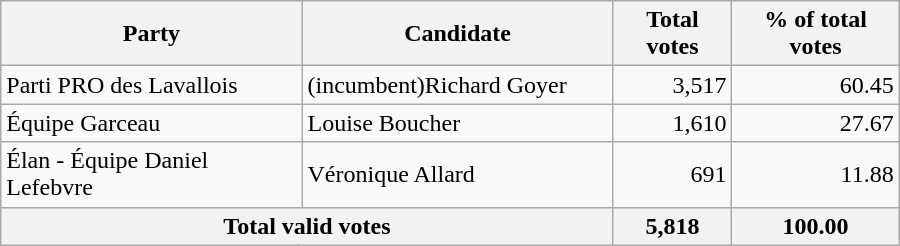<table style="width:600px;" class="wikitable">
<tr style="background-color:#E9E9E9">
<th colspan="2" style="width: 200px">Party</th>
<th colspan="1" style="width: 200px">Candidate</th>
<th align="right">Total votes</th>
<th align="right">% of total votes</th>
</tr>
<tr>
<td colspan="2" align="left">Parti PRO des Lavallois</td>
<td align="left">(incumbent)Richard Goyer</td>
<td align="right">3,517</td>
<td align="right">60.45</td>
</tr>
<tr>
<td colspan="2" align="left">Équipe Garceau</td>
<td align="left">Louise Boucher</td>
<td align="right">1,610</td>
<td align="right">27.67</td>
</tr>
<tr>
<td colspan="2" align="left">Élan - Équipe Daniel Lefebvre</td>
<td align="left">Véronique Allard</td>
<td align="right">691</td>
<td align="right">11.88</td>
</tr>
<tr bgcolor="#EEEEEE">
<th colspan="3"  align="left">Total valid votes</th>
<th align="right">5,818</th>
<th align="right">100.00</th>
</tr>
</table>
